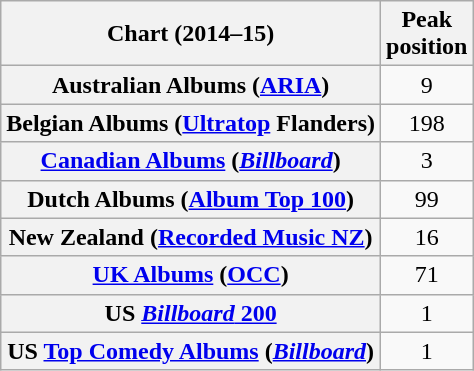<table class="wikitable plainrowheaders sortable">
<tr>
<th>Chart (2014–15)</th>
<th>Peak<br>position</th>
</tr>
<tr>
<th scope="row">Australian Albums (<a href='#'>ARIA</a>)</th>
<td style="text-align:center;">9</td>
</tr>
<tr>
<th scope="row">Belgian Albums (<a href='#'>Ultratop</a> Flanders)</th>
<td style="text-align:center;">198</td>
</tr>
<tr>
<th scope="row"><a href='#'>Canadian Albums</a> (<em><a href='#'>Billboard</a></em>)</th>
<td style="text-align:center;">3</td>
</tr>
<tr>
<th scope="row">Dutch Albums (<a href='#'>Album Top 100</a>)</th>
<td style="text-align:center;">99</td>
</tr>
<tr>
<th scope="row">New Zealand (<a href='#'>Recorded Music NZ</a>)</th>
<td style="text-align:center;">16</td>
</tr>
<tr>
<th scope="row"><a href='#'>UK Albums</a> (<a href='#'>OCC</a>)</th>
<td style="text-align:center;">71</td>
</tr>
<tr>
<th scope="row">US <a href='#'><em>Billboard</em> 200</a></th>
<td style="text-align:center;">1</td>
</tr>
<tr>
<th scope="row">US <a href='#'>Top Comedy Albums</a> (<em><a href='#'>Billboard</a></em>)</th>
<td style="text-align:center;">1</td>
</tr>
</table>
